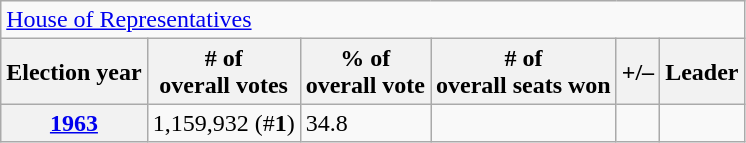<table class=wikitable>
<tr>
<td colspan=7><a href='#'>House of Representatives</a></td>
</tr>
<tr>
<th>Election year</th>
<th># of<br>overall votes</th>
<th>% of<br>overall vote</th>
<th># of<br>overall seats won</th>
<th>+/–</th>
<th>Leader</th>
</tr>
<tr>
<th><a href='#'>1963</a></th>
<td>1,159,932 (#<strong>1</strong>)</td>
<td>34.8</td>
<td></td>
<td></td>
<td></td>
</tr>
</table>
